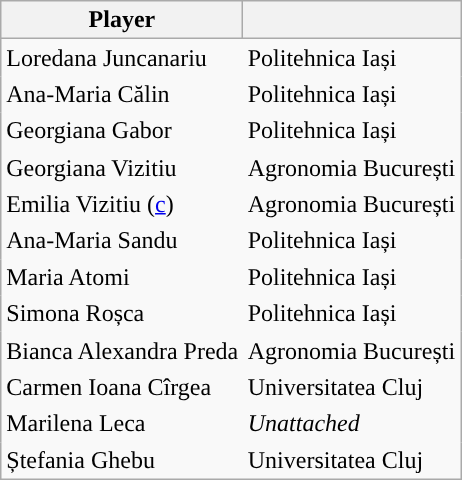<table class="sortable wikitable plainrowheaders" style="font-size:">
<tr>
<th scope="col">Player</th>
<th scope="col"></th>
</tr>
<tr>
<td style="text-align:left; border:0">Loredana Juncanariu</td>
<td style="text-align:left; border:0"> Politehnica Iași</td>
</tr>
<tr>
<td style="text-align:left; border:0">Ana-Maria Călin</td>
<td style="text-align:left; border:0"> Politehnica Iași</td>
</tr>
<tr>
<td style="text-align:left; border:0">Georgiana Gabor</td>
<td style="text-align:left; border:0"> Politehnica Iași</td>
</tr>
<tr>
<td style="text-align:left; border:0">Georgiana Vizitiu</td>
<td style="text-align:left; border:0"> Agronomia București</td>
</tr>
<tr>
<td style="text-align:left; border:0">Emilia Vizitiu (<a href='#'>c</a>)</td>
<td style="text-align:left; border:0"> Agronomia București</td>
</tr>
<tr>
<td style="text-align:left; border:0">Ana-Maria Sandu</td>
<td style="text-align:left; border:0"> Politehnica Iași</td>
</tr>
<tr>
<td style="text-align:left; border:0">Maria Atomi</td>
<td style="text-align:left; border:0"> Politehnica Iași</td>
</tr>
<tr>
<td style="text-align:left; border:0">Simona Roșca</td>
<td style="text-align:left; border:0"> Politehnica Iași</td>
</tr>
<tr>
<td style="text-align:left; border:0">Bianca Alexandra Preda</td>
<td style="text-align:left; border:0"> Agronomia București</td>
</tr>
<tr>
<td style="text-align:left; border:0">Carmen Ioana Cîrgea</td>
<td style="text-align:left; border:0"> Universitatea Cluj</td>
</tr>
<tr>
<td style="text-align:left; border:0">Marilena Leca</td>
<td style="text-align:left; border:0"><em>Unattached</em></td>
</tr>
<tr>
<td style="text-align:left; border:0">Ștefania Ghebu</td>
<td style="text-align:left; border:0"> Universitatea Cluj</td>
</tr>
</table>
